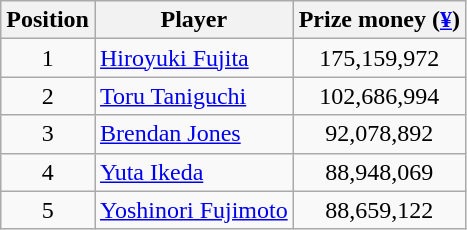<table class="wikitable">
<tr>
<th>Position</th>
<th>Player</th>
<th>Prize money (<a href='#'>¥</a>)</th>
</tr>
<tr>
<td align=center>1</td>
<td> <a href='#'>Hiroyuki Fujita</a></td>
<td align=center>175,159,972</td>
</tr>
<tr>
<td align=center>2</td>
<td> <a href='#'>Toru Taniguchi</a></td>
<td align=center>102,686,994</td>
</tr>
<tr>
<td align=center>3</td>
<td> <a href='#'>Brendan Jones</a></td>
<td align=center>92,078,892</td>
</tr>
<tr>
<td align=center>4</td>
<td> <a href='#'>Yuta Ikeda</a></td>
<td align=center>88,948,069</td>
</tr>
<tr>
<td align=center>5</td>
<td> <a href='#'>Yoshinori Fujimoto</a></td>
<td align=center>88,659,122</td>
</tr>
</table>
